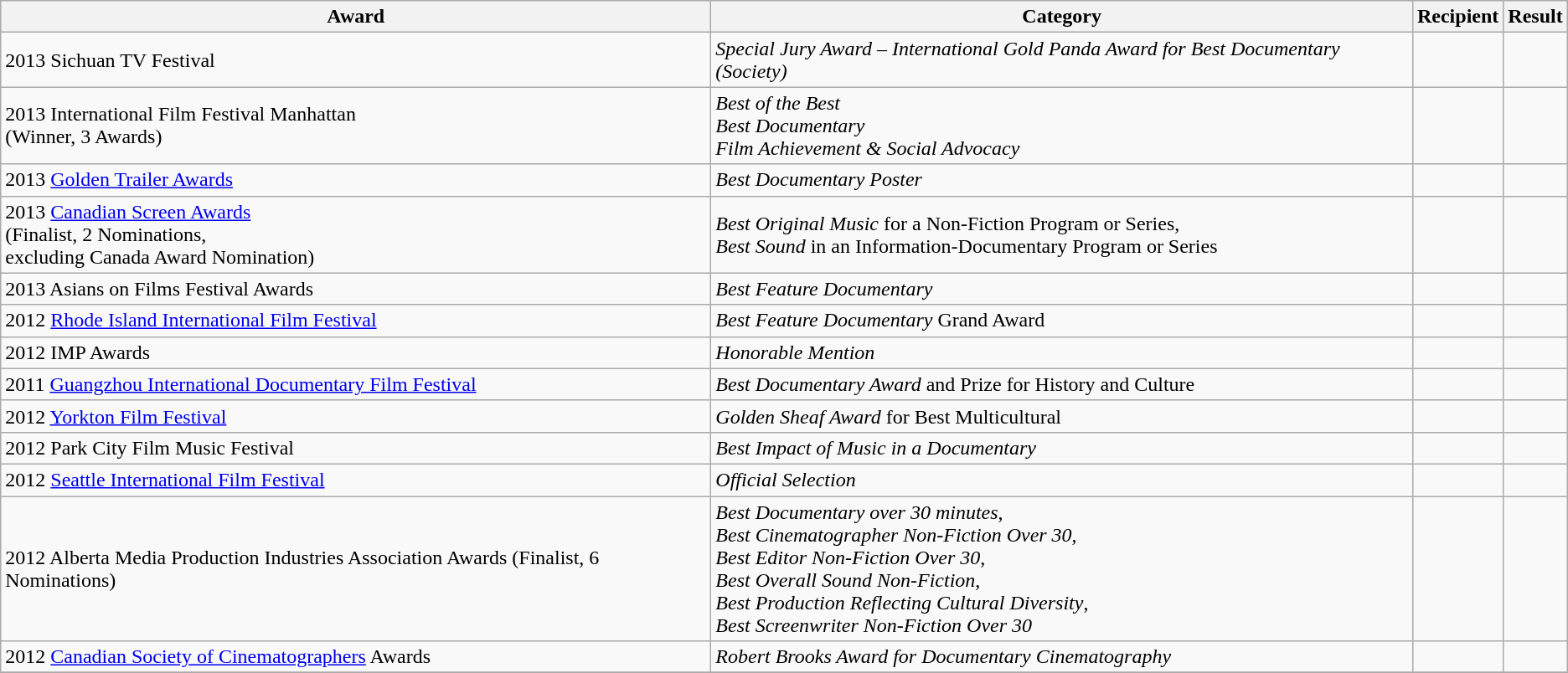<table class="wikitable">
<tr>
<th>Award</th>
<th>Category</th>
<th>Recipient</th>
<th>Result</th>
</tr>
<tr>
<td>2013 Sichuan TV Festival</td>
<td><em>Special Jury Award – International Gold Panda Award for Best Documentary (Society)</em></td>
<td></td>
<td></td>
</tr>
<tr>
<td>2013 International Film Festival Manhattan<br> (Winner, 3 Awards)</td>
<td><em>Best of the Best</em><br> <em>Best Documentary</em><br><em>Film Achievement & Social Advocacy</em></td>
<td></td>
<td></td>
</tr>
<tr>
<td>2013 <a href='#'>Golden Trailer Awards</a></td>
<td><em>Best Documentary Poster</em></td>
<td></td>
<td></td>
</tr>
<tr>
<td>2013 <a href='#'>Canadian Screen Awards</a> <br>(Finalist, 2 Nominations,<br> excluding Canada Award Nomination)</td>
<td><em>Best Original Music</em> for a Non-Fiction Program or Series,<br> <em>Best Sound</em> in an Information-Documentary Program or Series</td>
<td></td>
<td></td>
</tr>
<tr>
<td>2013 Asians on Films Festival Awards</td>
<td><em>Best Feature Documentary</em></td>
<td></td>
<td></td>
</tr>
<tr>
<td>2012 <a href='#'>Rhode Island International Film Festival</a></td>
<td><em>Best Feature Documentary</em> Grand Award</td>
<td></td>
<td></td>
</tr>
<tr>
<td>2012 IMP Awards</td>
<td><em>Honorable Mention</em></td>
<td></td>
<td></td>
</tr>
<tr>
<td>2011 <a href='#'>Guangzhou International Documentary Film Festival</a></td>
<td><em>Best Documentary Award</em> and Prize for History and Culture</td>
<td></td>
<td></td>
</tr>
<tr>
<td>2012 <a href='#'>Yorkton Film Festival</a></td>
<td><em>Golden Sheaf Award</em> for Best Multicultural</td>
<td></td>
<td></td>
</tr>
<tr>
<td>2012 Park City Film Music Festival</td>
<td><em>Best Impact of Music in a Documentary</em></td>
<td></td>
<td></td>
</tr>
<tr>
<td>2012 <a href='#'>Seattle International Film Festival</a></td>
<td><em>Official Selection</em></td>
<td></td>
<td></td>
</tr>
<tr>
<td>2012 Alberta Media Production Industries Association Awards (Finalist, 6 Nominations)</td>
<td><em>Best Documentary over 30 minutes</em>,<br> <em>Best Cinematographer Non-Fiction Over 30</em>,<br> <em>Best Editor Non-Fiction Over 30</em>,<br> <em>Best Overall Sound Non-Fiction</em>,<br> <em>Best Production Reflecting Cultural Diversity</em>,<br> <em>Best Screenwriter Non-Fiction Over 30</em></td>
<td></td>
<td></td>
</tr>
<tr>
<td>2012 <a href='#'>Canadian Society of Cinematographers</a> Awards</td>
<td><em>Robert Brooks Award for Documentary Cinematography</em></td>
<td></td>
<td></td>
</tr>
<tr>
</tr>
</table>
